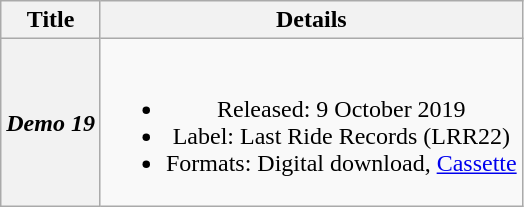<table class="wikitable plainrowheaders" style="text-align:center;">
<tr>
<th scope="col" rowspan="1">Title</th>
<th scope="col" rowspan="1">Details</th>
</tr>
<tr>
<th scope="row"><em>Demo 19</em></th>
<td><br><ul><li>Released: 9 October 2019</li><li>Label: Last Ride Records (LRR22)</li><li>Formats: Digital download, <a href='#'>Cassette</a></li></ul></td>
</tr>
</table>
